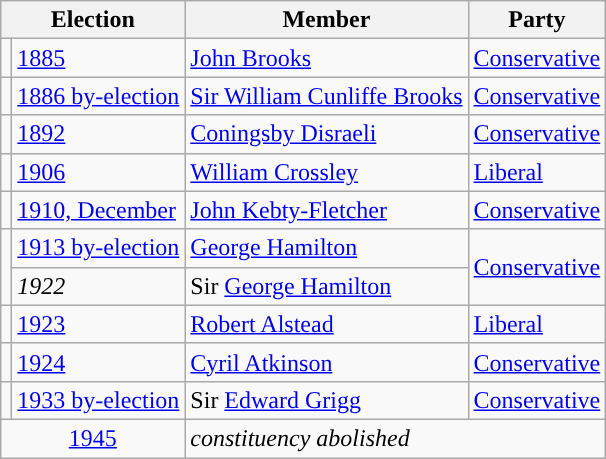<table class="wikitable">
<tr>
<th colspan="2">Election</th>
<th>Member</th>
<th>Party</th>
</tr>
<tr>
<td style="color:inherit;background-color: "></td>
<td><a href='#'>1885</a></td>
<td><a href='#'>John Brooks</a></td>
<td><a href='#'>Conservative</a></td>
</tr>
<tr>
<td style="color:inherit;background-color: "></td>
<td><a href='#'>1886 by-election</a></td>
<td><a href='#'>Sir William Cunliffe Brooks</a></td>
<td><a href='#'>Conservative</a></td>
</tr>
<tr>
<td style="color:inherit;background-color: "></td>
<td><a href='#'>1892</a></td>
<td><a href='#'>Coningsby Disraeli</a></td>
<td><a href='#'>Conservative</a></td>
</tr>
<tr>
<td style="color:inherit;background-color: "></td>
<td><a href='#'>1906</a></td>
<td><a href='#'>William Crossley</a></td>
<td><a href='#'>Liberal</a></td>
</tr>
<tr>
<td style="color:inherit;background-color: "></td>
<td><a href='#'>1910, December</a></td>
<td><a href='#'>John Kebty-Fletcher</a></td>
<td><a href='#'>Conservative</a></td>
</tr>
<tr>
<td rowspan="2" style="color:inherit;background-color: "></td>
<td><a href='#'>1913 by-election</a></td>
<td><a href='#'>George Hamilton</a></td>
<td rowspan="2"><a href='#'>Conservative</a></td>
</tr>
<tr>
<td><em>1922</em></td>
<td>Sir <a href='#'>George Hamilton</a> </td>
</tr>
<tr>
<td style="color:inherit;background-color: "></td>
<td><a href='#'>1923</a></td>
<td><a href='#'>Robert Alstead</a></td>
<td><a href='#'>Liberal</a></td>
</tr>
<tr>
<td style="color:inherit;background-color: "></td>
<td><a href='#'>1924</a></td>
<td><a href='#'>Cyril Atkinson</a></td>
<td><a href='#'>Conservative</a></td>
</tr>
<tr>
<td style="color:inherit;background-color: "></td>
<td><a href='#'>1933 by-election</a></td>
<td>Sir <a href='#'>Edward Grigg</a></td>
<td><a href='#'>Conservative</a></td>
</tr>
<tr>
<td colspan="2" align="center"><a href='#'>1945</a></td>
<td colspan="2"><em>constituency abolished</em></td>
</tr>
</table>
